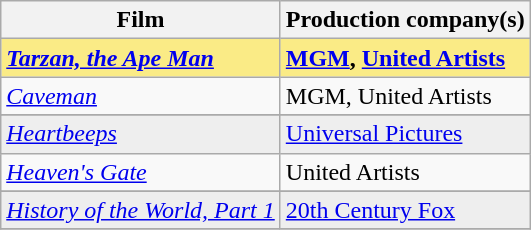<table class="wikitable sortable plainrowheaders">
<tr>
<th>Film</th>
<th class="unsortable">Production company(s)</th>
</tr>
<tr style="background:#FAEB86">
<td><strong><em><a href='#'>Tarzan, the Ape Man</a></em></strong></td>
<td><strong><a href='#'>MGM</a>, <a href='#'>United Artists</a></strong></td>
</tr>
<tr>
<td><em><a href='#'>Caveman</a></em></td>
<td>MGM, United Artists</td>
</tr>
<tr>
</tr>
<tr style="background:#eee;">
<td><em><a href='#'>Heartbeeps</a></em></td>
<td><a href='#'>Universal Pictures</a></td>
</tr>
<tr>
<td><em><a href='#'>Heaven's Gate</a></em></td>
<td>United Artists</td>
</tr>
<tr>
</tr>
<tr style="background:#eee;">
<td><em><a href='#'>History of the World, Part 1</a></em></td>
<td><a href='#'>20th Century Fox</a></td>
</tr>
<tr>
</tr>
</table>
